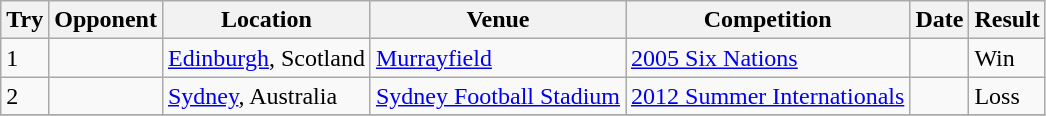<table class="wikitable sortable">
<tr>
<th>Try</th>
<th>Opponent</th>
<th>Location</th>
<th>Venue</th>
<th>Competition</th>
<th>Date</th>
<th>Result</th>
</tr>
<tr>
<td>1</td>
<td></td>
<td><a href='#'>Edinburgh</a>, Scotland</td>
<td><a href='#'>Murrayfield</a></td>
<td><a href='#'>2005 Six Nations</a></td>
<td></td>
<td>Win</td>
</tr>
<tr>
<td>2</td>
<td></td>
<td><a href='#'>Sydney</a>, Australia</td>
<td><a href='#'>Sydney Football Stadium</a></td>
<td><a href='#'>2012 Summer Internationals</a></td>
<td></td>
<td>Loss</td>
</tr>
<tr>
</tr>
</table>
